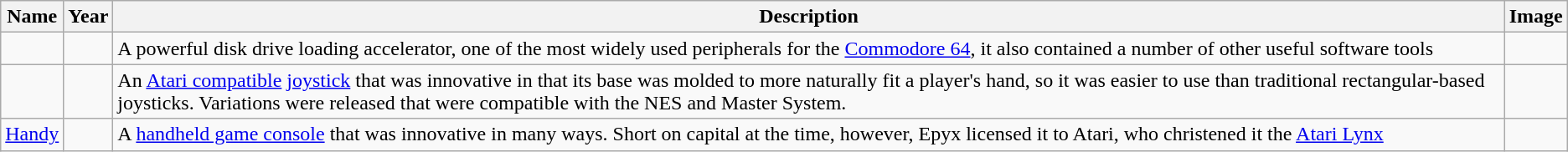<table class="wikitable sortable">
<tr>
<th>Name</th>
<th>Year</th>
<th class="unsortable">Description</th>
<th class="unsortable">Image</th>
</tr>
<tr>
<td></td>
<td></td>
<td {{nowrap>A powerful disk drive loading accelerator, one of the most widely used peripherals for the <a href='#'>Commodore 64</a>, it also contained a number of other useful software tools</td>
<td></td>
</tr>
<tr>
<td></td>
<td></td>
<td>An <a href='#'>Atari compatible</a> <a href='#'>joystick</a> that was innovative in that its base was molded to more naturally fit a player's hand, so it was easier to use than traditional rectangular-based joysticks. Variations were released that were compatible with the NES and Master System.</td>
<td></td>
</tr>
<tr>
<td><a href='#'>Handy</a></td>
<td></td>
<td>A <a href='#'>handheld game console</a> that was innovative in many ways. Short on capital at the time, however, Epyx licensed it to Atari, who christened it the <a href='#'>Atari Lynx</a></td>
<td></td>
</tr>
</table>
